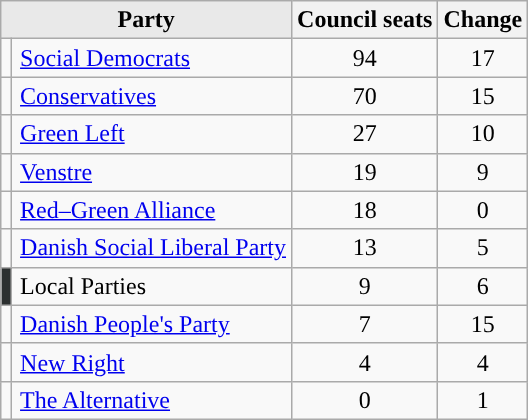<table class="wikitable">
<tr>
<th style="background-color:#E9E9E9" colspan="2">Party</th>
<th style="background-color":#E9E9E9">Council seats</th>
<th style="background-color":#E9E9E9">Change</th>
</tr>
<tr>
<td style="background:"></td>
<td style="padding-left:5px;"><a href='#'>Social Democrats</a></td>
<td align="center">94</td>
<td align="center"> 17</td>
</tr>
<tr>
<td style="background:"></td>
<td style="padding-left:5px;"><a href='#'>Conservatives</a></td>
<td align="center">70</td>
<td align="center"> 15</td>
</tr>
<tr>
<td style="background:"></td>
<td style="padding-left:5px;"><a href='#'>Green Left</a></td>
<td align="center">27</td>
<td align="center"> 10</td>
</tr>
<tr>
<td style="background:"></td>
<td style="padding-left:5px;"><a href='#'>Venstre</a></td>
<td align="center">19</td>
<td align="center"> 9</td>
</tr>
<tr>
<td style="background:"></td>
<td style="padding-left:5px;"><a href='#'>Red–Green Alliance</a></td>
<td align="center">18</td>
<td align="center"> 0</td>
</tr>
<tr>
<td style="background:"></td>
<td style="padding-left:5px;"><a href='#'>Danish Social Liberal Party</a></td>
<td align="center">13</td>
<td align="center"> 5</td>
</tr>
<tr>
<td style="background:#2c3030; text-align:center;"></td>
<td style="padding-left:5px;">Local Parties</td>
<td align="center">9</td>
<td align="center"> 6</td>
</tr>
<tr>
<td style="background:"></td>
<td style="padding-left:5px;"><a href='#'>Danish People's Party</a></td>
<td align="center">7</td>
<td align="center"> 15</td>
</tr>
<tr>
<td style="background:"></td>
<td style="padding-left:5px;"><a href='#'>New Right</a></td>
<td align="center">4</td>
<td align="center"> 4</td>
</tr>
<tr>
<td style="background:"></td>
<td style="padding-left:5px;"><a href='#'>The Alternative</a></td>
<td align="center">0</td>
<td align="center"> 1</td>
</tr>
</table>
